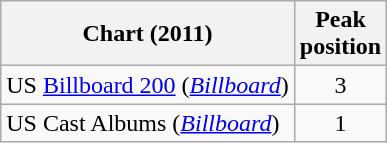<table class="wikitable">
<tr>
<th>Chart (2011)</th>
<th>Peak<br>position</th>
</tr>
<tr>
<td>US <a href='#'>Billboard 200</a> (<em><a href='#'>Billboard</a></em>)</td>
<td style="text-align:center;">3</td>
</tr>
<tr>
<td>US Cast Albums (<em><a href='#'>Billboard</a></em>)</td>
<td style="text-align:center;">1</td>
</tr>
</table>
